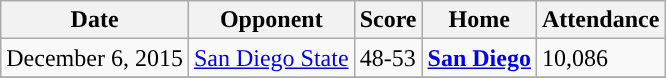<table class="wikitable">
<tr>
<th>Date</th>
<th>Opponent</th>
<th>Score</th>
<th>Home</th>
<th>Attendance</th>
</tr>
<tr>
<td>December 6, 2015</td>
<td><a href='#'>San Diego State</a></td>
<td>48-53</td>
<td><strong><a href='#'>San Diego</a></strong></td>
<td>10,086</td>
</tr>
<tr>
</tr>
</table>
